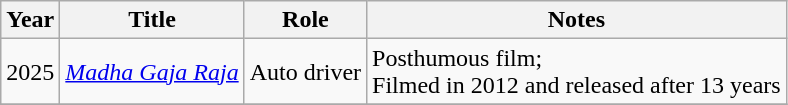<table class="wikitable sortable plainrowheaders">
<tr>
<th scope="col">Year</th>
<th scope="col">Title</th>
<th scope="col">Role</th>
<th scope="col" class="unsortable">Notes</th>
</tr>
<tr>
<td>2025</td>
<td><em><a href='#'>Madha Gaja Raja</a></em></td>
<td>Auto driver</td>
<td>Posthumous film;<br>Filmed in 2012 and released after 13 years</td>
</tr>
<tr>
</tr>
</table>
